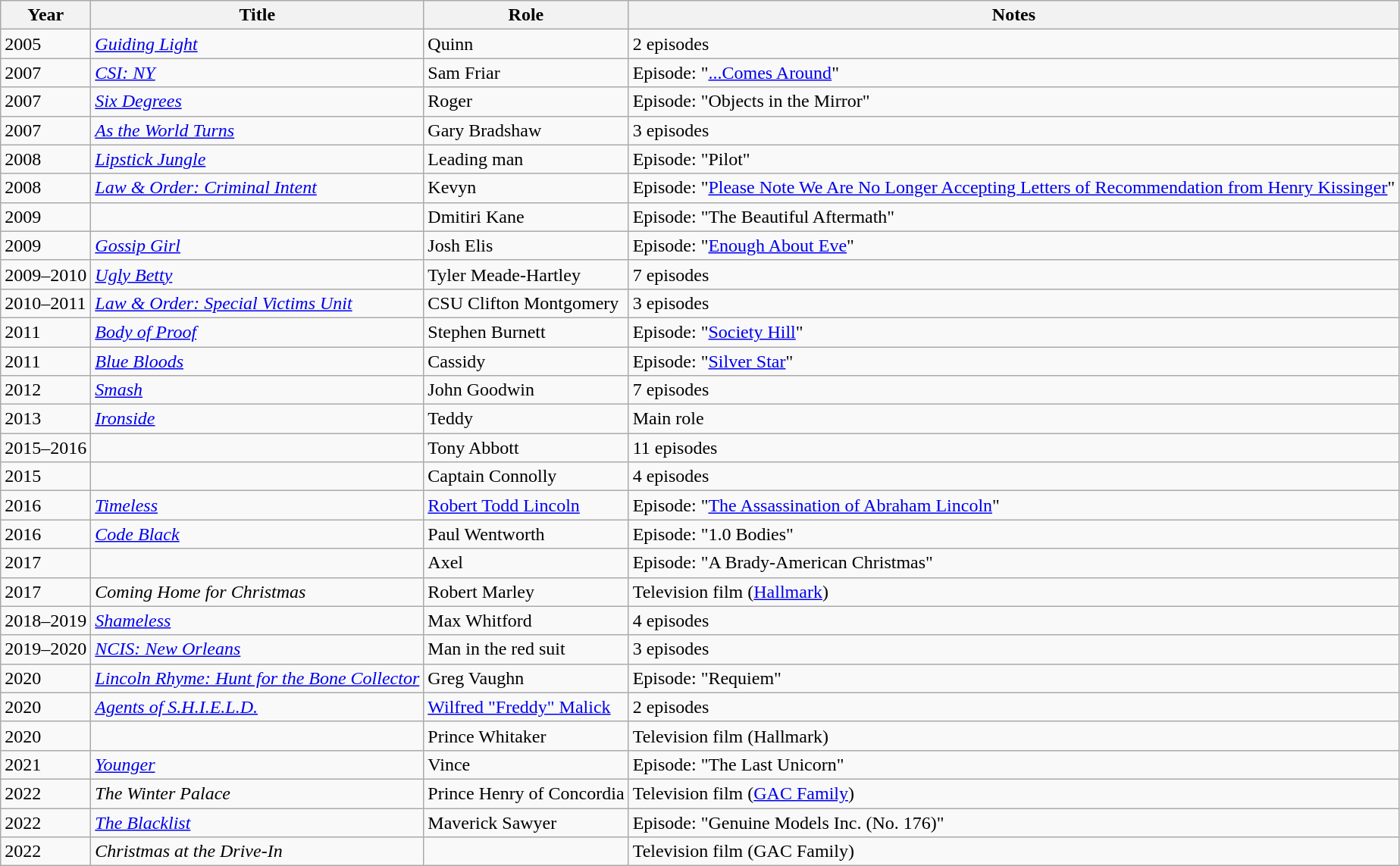<table class="wikitable sortable">
<tr>
<th>Year</th>
<th>Title</th>
<th>Role</th>
<th class="unsortable">Notes</th>
</tr>
<tr>
<td>2005</td>
<td><em><a href='#'>Guiding Light</a></em></td>
<td>Quinn</td>
<td>2 episodes</td>
</tr>
<tr>
<td>2007</td>
<td><em><a href='#'>CSI: NY</a></em></td>
<td>Sam Friar</td>
<td>Episode: "<a href='#'>...Comes Around</a>"</td>
</tr>
<tr>
<td>2007</td>
<td><em><a href='#'>Six Degrees</a></em></td>
<td>Roger</td>
<td>Episode: "Objects in the Mirror"</td>
</tr>
<tr>
<td>2007</td>
<td><em><a href='#'>As the World Turns</a></em></td>
<td>Gary Bradshaw</td>
<td>3 episodes</td>
</tr>
<tr>
<td>2008</td>
<td><em><a href='#'>Lipstick Jungle</a></em></td>
<td>Leading man</td>
<td>Episode: "Pilot"</td>
</tr>
<tr>
<td>2008</td>
<td><em><a href='#'>Law & Order: Criminal Intent</a></em></td>
<td>Kevyn</td>
<td>Episode: "<a href='#'>Please Note We Are No Longer Accepting Letters of Recommendation from Henry Kissinger</a>"</td>
</tr>
<tr>
<td>2009</td>
<td><em></em></td>
<td>Dmitiri Kane</td>
<td>Episode: "The Beautiful Aftermath"</td>
</tr>
<tr>
<td>2009</td>
<td><em><a href='#'>Gossip Girl</a></em></td>
<td>Josh Elis</td>
<td>Episode: "<a href='#'>Enough About Eve</a>"</td>
</tr>
<tr>
<td>2009–2010</td>
<td><em><a href='#'>Ugly Betty</a></em></td>
<td>Tyler Meade-Hartley</td>
<td>7 episodes</td>
</tr>
<tr>
<td>2010–2011</td>
<td><em><a href='#'>Law & Order: Special Victims Unit</a></em></td>
<td>CSU Clifton Montgomery</td>
<td>3 episodes</td>
</tr>
<tr>
<td>2011</td>
<td><em><a href='#'>Body of Proof</a></em></td>
<td>Stephen Burnett</td>
<td>Episode: "<a href='#'>Society Hill</a>"</td>
</tr>
<tr>
<td>2011</td>
<td><em><a href='#'>Blue Bloods</a></em></td>
<td>Cassidy</td>
<td>Episode: "<a href='#'>Silver Star</a>"</td>
</tr>
<tr>
<td>2012</td>
<td><em><a href='#'>Smash</a></em></td>
<td>John Goodwin</td>
<td>7 episodes</td>
</tr>
<tr>
<td>2013</td>
<td><em><a href='#'>Ironside</a></em></td>
<td>Teddy</td>
<td>Main role</td>
</tr>
<tr>
<td>2015–2016</td>
<td><em></em></td>
<td>Tony Abbott</td>
<td>11 episodes</td>
</tr>
<tr>
<td>2015</td>
<td><em></em></td>
<td>Captain Connolly</td>
<td>4 episodes</td>
</tr>
<tr>
<td>2016</td>
<td><em><a href='#'>Timeless</a></em></td>
<td><a href='#'>Robert Todd Lincoln</a></td>
<td>Episode: "<a href='#'>The Assassination of Abraham Lincoln</a>"</td>
</tr>
<tr>
<td>2016</td>
<td><em><a href='#'>Code Black</a></em></td>
<td>Paul Wentworth</td>
<td>Episode: "1.0 Bodies"</td>
</tr>
<tr>
<td>2017</td>
<td><em></em></td>
<td>Axel</td>
<td>Episode: "A Brady-American Christmas"</td>
</tr>
<tr>
<td>2017</td>
<td><em>Coming Home for Christmas</em></td>
<td>Robert Marley</td>
<td>Television film (<a href='#'>Hallmark</a>)</td>
</tr>
<tr>
<td>2018–2019</td>
<td><em><a href='#'>Shameless</a></em></td>
<td>Max Whitford</td>
<td>4 episodes</td>
</tr>
<tr>
<td>2019–2020</td>
<td><em><a href='#'>NCIS: New Orleans</a></em></td>
<td>Man in the red suit</td>
<td>3 episodes</td>
</tr>
<tr>
<td>2020</td>
<td><em><a href='#'>Lincoln Rhyme: Hunt for the Bone Collector</a></em></td>
<td>Greg Vaughn</td>
<td>Episode: "Requiem"</td>
</tr>
<tr>
<td>2020</td>
<td><em><a href='#'>Agents of S.H.I.E.L.D.</a></em></td>
<td><a href='#'>Wilfred "Freddy" Malick</a></td>
<td>2 episodes</td>
</tr>
<tr>
<td>2020</td>
<td><em></em></td>
<td>Prince Whitaker</td>
<td>Television film (Hallmark)</td>
</tr>
<tr>
<td>2021</td>
<td><em><a href='#'>Younger</a></em></td>
<td>Vince</td>
<td>Episode: "The Last Unicorn"</td>
</tr>
<tr>
<td>2022</td>
<td data-sort-value="Winter Palace, The"><em>The Winter Palace</em></td>
<td>Prince Henry of Concordia</td>
<td>Television film (<a href='#'>GAC Family</a>)</td>
</tr>
<tr>
<td>2022</td>
<td data-sort-value="Blacklist, The"><em><a href='#'>The Blacklist</a></em></td>
<td>Maverick Sawyer</td>
<td>Episode: "Genuine Models Inc. (No. 176)"</td>
</tr>
<tr>
<td>2022</td>
<td><em>Christmas at the Drive-In</em></td>
<td></td>
<td>Television film (GAC Family)</td>
</tr>
</table>
